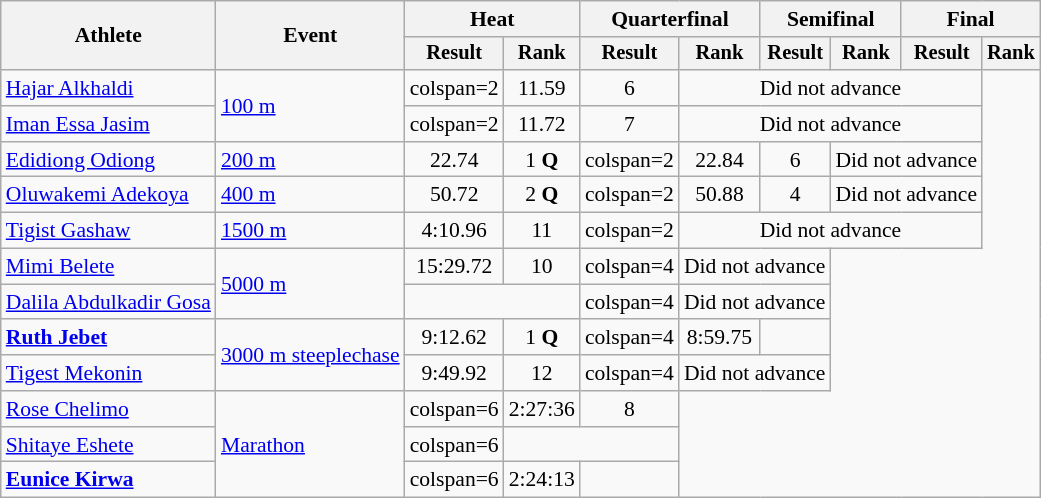<table class="wikitable" style="font-size:90%">
<tr>
<th rowspan="2">Athlete</th>
<th rowspan="2">Event</th>
<th colspan="2">Heat</th>
<th colspan="2">Quarterfinal</th>
<th colspan="2">Semifinal</th>
<th colspan="2">Final</th>
</tr>
<tr style="font-size:95%">
<th>Result</th>
<th>Rank</th>
<th>Result</th>
<th>Rank</th>
<th>Result</th>
<th>Rank</th>
<th>Result</th>
<th>Rank</th>
</tr>
<tr align=center>
<td align=left><a href='#'>Hajar Alkhaldi</a></td>
<td align=left rowspan=2><a href='#'>100 m</a></td>
<td>colspan=2 </td>
<td>11.59</td>
<td>6</td>
<td colspan=4>Did not advance</td>
</tr>
<tr align=center>
<td align=left><a href='#'>Iman Essa Jasim</a></td>
<td>colspan=2 </td>
<td>11.72</td>
<td>7</td>
<td colspan=4>Did not advance</td>
</tr>
<tr align=center>
<td align=left><a href='#'>Edidiong Odiong</a></td>
<td align=left><a href='#'>200 m</a></td>
<td>22.74</td>
<td>1 <strong>Q</strong></td>
<td>colspan=2 </td>
<td>22.84</td>
<td>6</td>
<td colspan=2>Did not advance</td>
</tr>
<tr align=center>
<td align=left><a href='#'>Oluwakemi Adekoya</a></td>
<td align=left><a href='#'>400 m</a></td>
<td>50.72</td>
<td>2 <strong>Q</strong></td>
<td>colspan=2 </td>
<td>50.88</td>
<td>4</td>
<td colspan=2>Did not advance</td>
</tr>
<tr align=center>
<td align=left><a href='#'>Tigist Gashaw</a></td>
<td align=left><a href='#'>1500 m</a></td>
<td>4:10.96</td>
<td>11</td>
<td>colspan=2 </td>
<td colspan=4>Did not advance</td>
</tr>
<tr align=center>
<td align=left><a href='#'>Mimi Belete</a></td>
<td align=left rowspan=2><a href='#'>5000 m</a></td>
<td>15:29.72</td>
<td>10</td>
<td>colspan=4 </td>
<td colspan=2>Did not advance</td>
</tr>
<tr align=center>
<td align=left><a href='#'>Dalila Abdulkadir Gosa</a></td>
<td colspan=2></td>
<td>colspan=4 </td>
<td colspan=2>Did not advance</td>
</tr>
<tr align=center>
<td align=left><strong><a href='#'>Ruth Jebet</a></strong></td>
<td align=left rowspan=2><a href='#'>3000 m steeplechase</a></td>
<td>9:12.62</td>
<td>1 <strong>Q</strong></td>
<td>colspan=4 </td>
<td>8:59.75</td>
<td></td>
</tr>
<tr align=center>
<td align=left><a href='#'>Tigest Mekonin</a></td>
<td>9:49.92</td>
<td>12</td>
<td>colspan=4 </td>
<td colspan=2>Did not advance</td>
</tr>
<tr align=center>
<td align=left><a href='#'>Rose Chelimo</a></td>
<td align=left rowspan=3><a href='#'>Marathon</a></td>
<td>colspan=6 </td>
<td>2:27:36</td>
<td>8</td>
</tr>
<tr align=center>
<td align=left><a href='#'>Shitaye Eshete</a></td>
<td>colspan=6 </td>
<td colspan=2></td>
</tr>
<tr align=center>
<td align=left><strong><a href='#'>Eunice Kirwa</a></strong></td>
<td>colspan=6 </td>
<td>2:24:13</td>
<td></td>
</tr>
</table>
